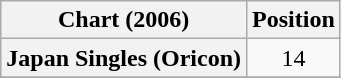<table class="wikitable plainrowheaders">
<tr>
<th>Chart (2006)</th>
<th>Position</th>
</tr>
<tr>
<th scope="row">Japan Singles (Oricon)</th>
<td style="text-align:center;">14</td>
</tr>
<tr>
</tr>
</table>
